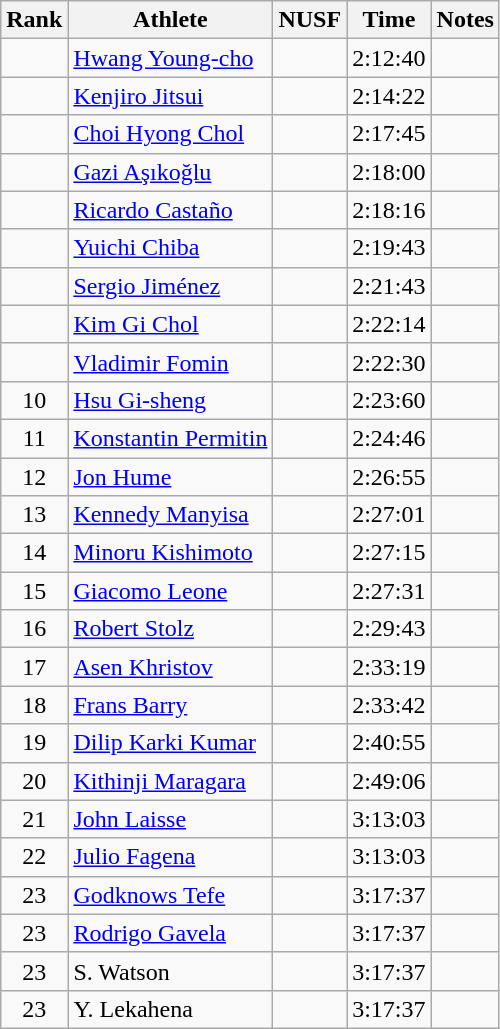<table class="wikitable sortable" style="text-align:center">
<tr>
<th>Rank</th>
<th>Athlete</th>
<th>NUSF</th>
<th>Time</th>
<th>Notes</th>
</tr>
<tr>
<td></td>
<td align=left><a href='#'>Hwang Young-cho</a></td>
<td align=left></td>
<td>2:12:40</td>
<td></td>
</tr>
<tr>
<td></td>
<td align=left><a href='#'>Kenjiro Jitsui</a></td>
<td align=left></td>
<td>2:14:22</td>
<td></td>
</tr>
<tr>
<td></td>
<td align=left><a href='#'>Choi Hyong Chol</a></td>
<td align=left></td>
<td>2:17:45</td>
<td></td>
</tr>
<tr>
<td></td>
<td align=left><a href='#'>Gazi Aşıkoğlu</a></td>
<td align=left></td>
<td>2:18:00</td>
<td></td>
</tr>
<tr>
<td></td>
<td align=left><a href='#'>Ricardo Castaño</a></td>
<td align=left></td>
<td>2:18:16</td>
<td></td>
</tr>
<tr>
<td></td>
<td align=left><a href='#'>Yuichi Chiba</a></td>
<td align=left></td>
<td>2:19:43</td>
<td></td>
</tr>
<tr>
<td></td>
<td align=left><a href='#'>Sergio Jiménez</a></td>
<td align=left></td>
<td>2:21:43</td>
<td></td>
</tr>
<tr>
<td></td>
<td align=left><a href='#'>Kim Gi Chol</a></td>
<td align=left></td>
<td>2:22:14</td>
<td></td>
</tr>
<tr>
<td></td>
<td align=left><a href='#'>Vladimir Fomin</a></td>
<td align=left></td>
<td>2:22:30</td>
<td></td>
</tr>
<tr>
<td>10</td>
<td align=left><a href='#'>Hsu Gi-sheng</a></td>
<td align=left></td>
<td>2:23:60</td>
<td></td>
</tr>
<tr>
<td>11</td>
<td align=left><a href='#'>Konstantin Permitin</a></td>
<td align=left></td>
<td>2:24:46</td>
<td></td>
</tr>
<tr>
<td>12</td>
<td align=left><a href='#'>Jon Hume</a></td>
<td align=left></td>
<td>2:26:55</td>
<td></td>
</tr>
<tr>
<td>13</td>
<td align=left><a href='#'>Kennedy Manyisa</a></td>
<td align=left></td>
<td>2:27:01</td>
<td></td>
</tr>
<tr>
<td>14</td>
<td align=left><a href='#'>Minoru Kishimoto</a></td>
<td align=left></td>
<td>2:27:15</td>
<td></td>
</tr>
<tr>
<td>15</td>
<td align=left><a href='#'>Giacomo Leone</a></td>
<td align=left></td>
<td>2:27:31</td>
<td></td>
</tr>
<tr>
<td>16</td>
<td align=left><a href='#'>Robert Stolz</a></td>
<td align=left></td>
<td>2:29:43</td>
<td></td>
</tr>
<tr>
<td>17</td>
<td align=left><a href='#'>Asen Khristov</a></td>
<td align=left></td>
<td>2:33:19</td>
<td></td>
</tr>
<tr>
<td>18</td>
<td align=left><a href='#'>Frans Barry</a></td>
<td align=left></td>
<td>2:33:42</td>
<td></td>
</tr>
<tr>
<td>19</td>
<td align=left><a href='#'>Dilip Karki Kumar</a></td>
<td align=left></td>
<td>2:40:55</td>
<td></td>
</tr>
<tr>
<td>20</td>
<td align=left><a href='#'>Kithinji Maragara</a></td>
<td align=left></td>
<td>2:49:06</td>
<td></td>
</tr>
<tr>
<td>21</td>
<td align=left><a href='#'>John Laisse</a></td>
<td align=left></td>
<td>3:13:03</td>
<td></td>
</tr>
<tr>
<td>22</td>
<td align=left><a href='#'>Julio Fagena</a></td>
<td align=left></td>
<td>3:13:03</td>
<td></td>
</tr>
<tr>
<td>23</td>
<td align=left><a href='#'>Godknows Tefe</a></td>
<td align=left></td>
<td>3:17:37</td>
<td></td>
</tr>
<tr>
<td>23</td>
<td align=left><a href='#'>Rodrigo Gavela</a></td>
<td align=left></td>
<td>3:17:37</td>
<td></td>
</tr>
<tr>
<td>23</td>
<td align=left>S. Watson</td>
<td align=left></td>
<td>3:17:37</td>
<td></td>
</tr>
<tr>
<td>23</td>
<td align=left>Y. Lekahena</td>
<td align=left></td>
<td>3:17:37</td>
<td></td>
</tr>
</table>
